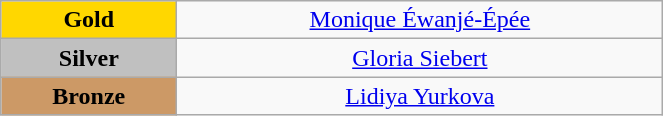<table class="wikitable" style="text-align:center; " width="35%">
<tr>
<td bgcolor="gold"><strong>Gold</strong></td>
<td><a href='#'>Monique Éwanjé-Épée</a><br>  <small><em></em></small></td>
</tr>
<tr>
<td bgcolor="silver"><strong>Silver</strong></td>
<td><a href='#'>Gloria Siebert</a><br>  <small><em></em></small></td>
</tr>
<tr>
<td bgcolor="CC9966"><strong>Bronze</strong></td>
<td><a href='#'>Lidiya Yurkova</a><br>  <small><em></em></small></td>
</tr>
</table>
